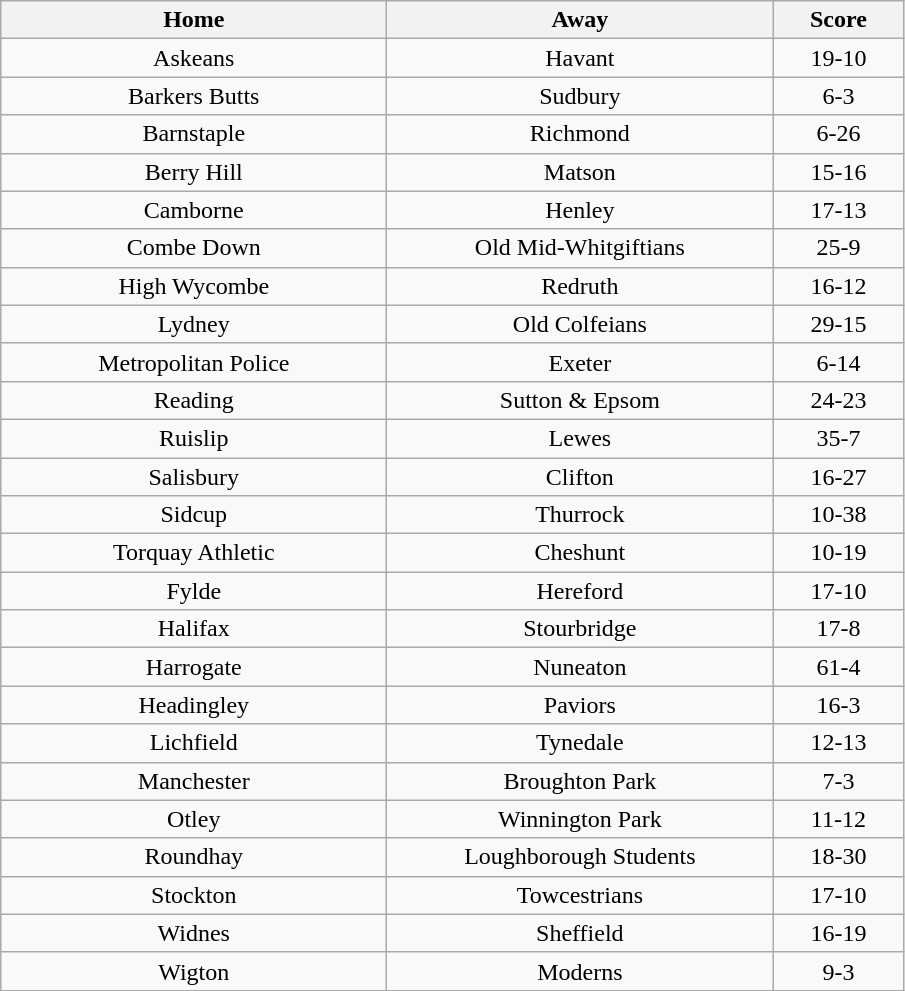<table class="wikitable" style="text-align: center">
<tr>
<th width=250>Home</th>
<th width=250>Away</th>
<th width=80>Score</th>
</tr>
<tr>
<td>Askeans</td>
<td>Havant</td>
<td>19-10</td>
</tr>
<tr>
<td>Barkers Butts</td>
<td>Sudbury</td>
<td>6-3</td>
</tr>
<tr>
<td>Barnstaple</td>
<td>Richmond</td>
<td>6-26</td>
</tr>
<tr>
<td>Berry Hill</td>
<td>Matson</td>
<td>15-16</td>
</tr>
<tr>
<td>Camborne</td>
<td>Henley</td>
<td>17-13</td>
</tr>
<tr>
<td>Combe Down</td>
<td>Old Mid-Whitgiftians</td>
<td>25-9</td>
</tr>
<tr>
<td>High Wycombe</td>
<td>Redruth</td>
<td>16-12</td>
</tr>
<tr>
<td>Lydney</td>
<td>Old Colfeians</td>
<td>29-15</td>
</tr>
<tr>
<td>Metropolitan Police</td>
<td>Exeter</td>
<td>6-14</td>
</tr>
<tr>
<td>Reading</td>
<td>Sutton & Epsom</td>
<td>24-23</td>
</tr>
<tr>
<td>Ruislip</td>
<td>Lewes</td>
<td>35-7</td>
</tr>
<tr>
<td>Salisbury</td>
<td>Clifton</td>
<td>16-27</td>
</tr>
<tr>
<td>Sidcup</td>
<td>Thurrock</td>
<td>10-38</td>
</tr>
<tr>
<td>Torquay Athletic</td>
<td>Cheshunt</td>
<td>10-19</td>
</tr>
<tr>
<td>Fylde</td>
<td>Hereford</td>
<td>17-10</td>
</tr>
<tr>
<td>Halifax</td>
<td>Stourbridge</td>
<td>17-8</td>
</tr>
<tr>
<td>Harrogate</td>
<td>Nuneaton</td>
<td>61-4</td>
</tr>
<tr>
<td>Headingley</td>
<td>Paviors</td>
<td>16-3</td>
</tr>
<tr>
<td>Lichfield</td>
<td>Tynedale</td>
<td>12-13</td>
</tr>
<tr>
<td>Manchester</td>
<td>Broughton Park</td>
<td>7-3</td>
</tr>
<tr>
<td>Otley</td>
<td>Winnington Park</td>
<td>11-12</td>
</tr>
<tr>
<td>Roundhay</td>
<td>Loughborough Students</td>
<td>18-30</td>
</tr>
<tr>
<td>Stockton</td>
<td>Towcestrians</td>
<td>17-10</td>
</tr>
<tr>
<td>Widnes</td>
<td>Sheffield</td>
<td>16-19</td>
</tr>
<tr>
<td>Wigton</td>
<td>Moderns</td>
<td>9-3</td>
</tr>
</table>
